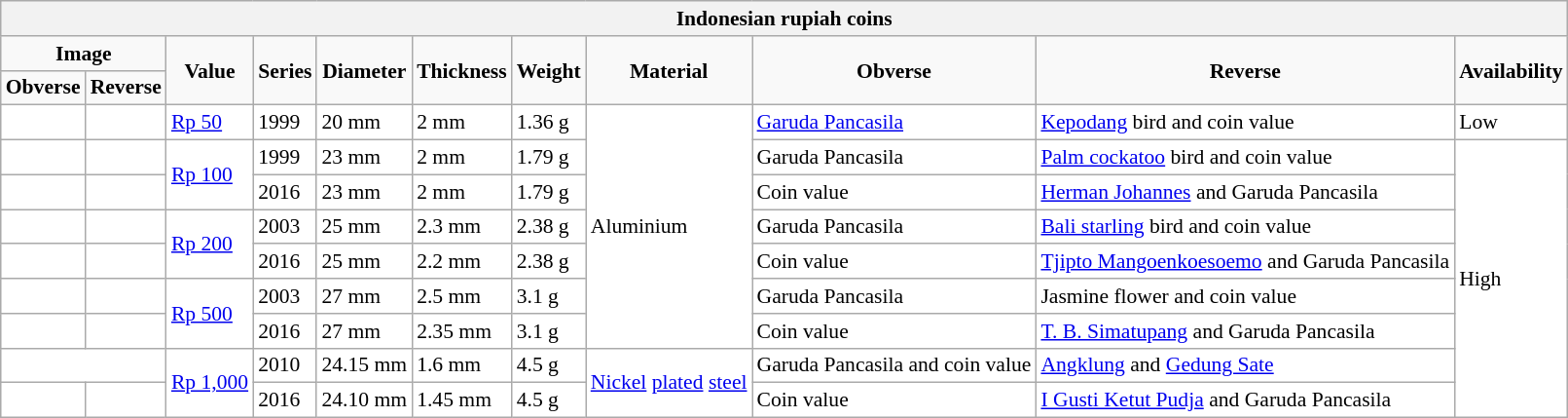<table class="wikitable" style="font-size: 90%">
<tr>
<th colspan="11">Indonesian rupiah coins</th>
</tr>
<tr style="font-weight:bold; text-align:center;">
<td colspan="2">Image</td>
<td rowspan="2">Value</td>
<td rowspan="2">Series</td>
<td rowspan="2">Diameter</td>
<td rowspan="2">Thickness</td>
<td rowspan="2">Weight</td>
<td rowspan="2">Material</td>
<td rowspan="2">Obverse</td>
<td rowspan="2">Reverse</td>
<td rowspan="2">Availability</td>
</tr>
<tr style="font-weight:bold; text-align:center;">
<td>Obverse</td>
<td>Reverse</td>
</tr>
<tr style="background:white;">
<td></td>
<td></td>
<td><a href='#'>Rp 50</a></td>
<td>1999</td>
<td>20 mm</td>
<td>2 mm</td>
<td>1.36 g</td>
<td rowspan="7">Aluminium</td>
<td><a href='#'>Garuda Pancasila</a></td>
<td><a href='#'>Kepodang</a> bird and coin value</td>
<td>Low</td>
</tr>
<tr style="background:white;">
<td></td>
<td></td>
<td rowspan="2"><a href='#'>Rp 100</a></td>
<td>1999</td>
<td>23 mm</td>
<td>2 mm</td>
<td>1.79 g</td>
<td>Garuda Pancasila</td>
<td><a href='#'>Palm cockatoo</a> bird and coin value</td>
<td rowspan="8">High</td>
</tr>
<tr style="background:white;">
<td></td>
<td></td>
<td>2016</td>
<td>23 mm</td>
<td>2 mm</td>
<td>1.79 g</td>
<td>Coin value</td>
<td><a href='#'>Herman Johannes</a> and Garuda Pancasila</td>
</tr>
<tr style="background:white;">
<td></td>
<td></td>
<td rowspan="2"><a href='#'>Rp 200</a></td>
<td>2003</td>
<td>25 mm</td>
<td>2.3 mm</td>
<td>2.38 g</td>
<td>Garuda Pancasila</td>
<td><a href='#'>Bali starling</a> bird and coin value</td>
</tr>
<tr style="background:white;">
<td></td>
<td></td>
<td>2016</td>
<td>25 mm</td>
<td>2.2 mm</td>
<td>2.38 g</td>
<td>Coin value</td>
<td><a href='#'>Tjipto Mangoenkoesoemo</a> and Garuda Pancasila</td>
</tr>
<tr style="background:white;">
<td></td>
<td></td>
<td rowspan="2"><a href='#'>Rp 500</a></td>
<td>2003</td>
<td>27 mm</td>
<td>2.5 mm</td>
<td>3.1 g</td>
<td>Garuda Pancasila</td>
<td>Jasmine flower and coin value</td>
</tr>
<tr style="background:white;">
<td></td>
<td></td>
<td>2016</td>
<td>27 mm</td>
<td>2.35 mm</td>
<td>3.1 g</td>
<td>Coin value</td>
<td><a href='#'>T. B. Simatupang</a> and Garuda Pancasila</td>
</tr>
<tr style="background:white;">
<td colspan="2"></td>
<td rowspan="2"><a href='#'>Rp 1,000</a></td>
<td>2010</td>
<td>24.15 mm</td>
<td>1.6 mm</td>
<td>4.5 g</td>
<td rowspan="2"><a href='#'>Nickel</a> <a href='#'>plated</a> <a href='#'>steel</a></td>
<td>Garuda Pancasila and coin value</td>
<td><a href='#'>Angklung</a> and <a href='#'>Gedung Sate</a></td>
</tr>
<tr style="background:white;">
<td></td>
<td></td>
<td>2016</td>
<td>24.10 mm</td>
<td>1.45 mm</td>
<td>4.5 g</td>
<td>Coin value</td>
<td><a href='#'>I Gusti Ketut Pudja</a> and Garuda Pancasila</td>
</tr>
</table>
